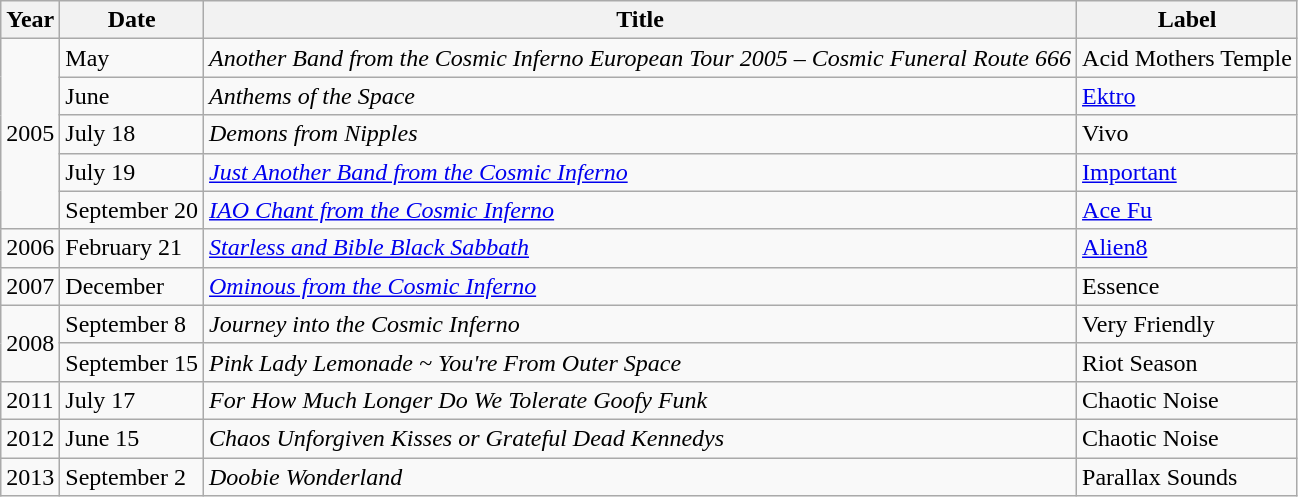<table class="wikitable">
<tr>
<th>Year</th>
<th>Date</th>
<th>Title</th>
<th>Label</th>
</tr>
<tr>
<td rowspan=5>2005</td>
<td>May</td>
<td><em>Another Band from the Cosmic Inferno European Tour 2005 – Cosmic Funeral Route 666</em></td>
<td>Acid Mothers Temple</td>
</tr>
<tr>
<td>June</td>
<td><em>Anthems of the Space</em></td>
<td><a href='#'>Ektro</a></td>
</tr>
<tr>
<td>July 18</td>
<td><em>Demons from Nipples</em></td>
<td>Vivo</td>
</tr>
<tr>
<td>July 19</td>
<td><em><a href='#'>Just Another Band from the Cosmic Inferno</a></em></td>
<td><a href='#'>Important</a></td>
</tr>
<tr>
<td>September 20</td>
<td><em><a href='#'>IAO Chant from the Cosmic Inferno</a></em></td>
<td><a href='#'>Ace Fu</a></td>
</tr>
<tr>
<td>2006</td>
<td>February 21</td>
<td><em><a href='#'>Starless and Bible Black Sabbath</a></em></td>
<td><a href='#'>Alien8</a></td>
</tr>
<tr>
<td>2007</td>
<td>December</td>
<td><em><a href='#'>Ominous from the Cosmic Inferno</a></em></td>
<td>Essence</td>
</tr>
<tr>
<td rowspan=2>2008</td>
<td>September 8</td>
<td><em>Journey into the Cosmic Inferno</em></td>
<td>Very Friendly</td>
</tr>
<tr>
<td>September 15</td>
<td><em>Pink Lady Lemonade ~ You're From Outer Space</em></td>
<td>Riot Season</td>
</tr>
<tr>
<td>2011</td>
<td>July 17</td>
<td><em>For How Much Longer Do We Tolerate Goofy Funk</em></td>
<td>Chaotic Noise</td>
</tr>
<tr>
<td>2012</td>
<td>June 15</td>
<td><em>Chaos Unforgiven Kisses or Grateful Dead Kennedys</em></td>
<td>Chaotic Noise</td>
</tr>
<tr>
<td>2013</td>
<td>September 2</td>
<td><em>Doobie Wonderland</em></td>
<td>Parallax Sounds</td>
</tr>
</table>
